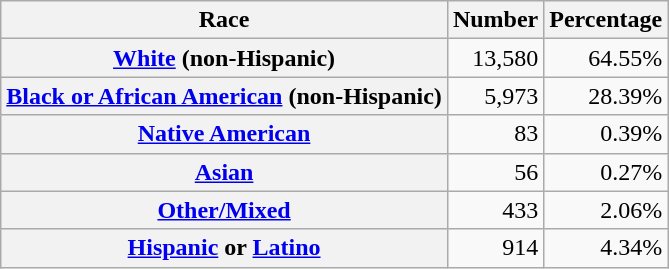<table class="wikitable" style="text-align:right">
<tr>
<th scope="col">Race</th>
<th scope="col">Number</th>
<th scope="col">Percentage</th>
</tr>
<tr>
<th scope="row"><a href='#'>White</a> (non-Hispanic)</th>
<td>13,580</td>
<td>64.55%</td>
</tr>
<tr>
<th scope="row"><a href='#'>Black or African American</a> (non-Hispanic)</th>
<td>5,973</td>
<td>28.39%</td>
</tr>
<tr>
<th scope="row"><a href='#'>Native American</a></th>
<td>83</td>
<td>0.39%</td>
</tr>
<tr>
<th scope="row"><a href='#'>Asian</a></th>
<td>56</td>
<td>0.27%</td>
</tr>
<tr>
<th scope="row"><a href='#'>Other/Mixed</a></th>
<td>433</td>
<td>2.06%</td>
</tr>
<tr>
<th scope="row"><a href='#'>Hispanic</a> or <a href='#'>Latino</a></th>
<td>914</td>
<td>4.34%</td>
</tr>
</table>
